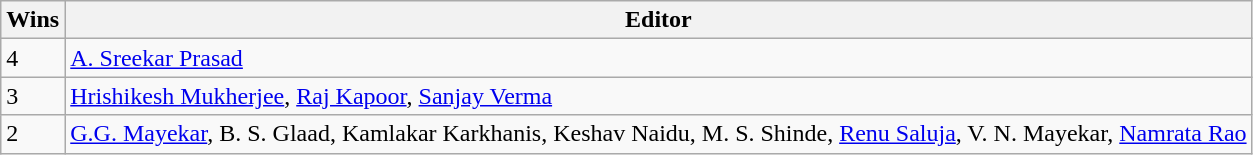<table class="wikitable">
<tr>
<th>Wins</th>
<th>Editor</th>
</tr>
<tr>
<td>4</td>
<td><a href='#'>A. Sreekar Prasad</a></td>
</tr>
<tr>
<td>3</td>
<td><a href='#'>Hrishikesh Mukherjee</a>, <a href='#'>Raj Kapoor</a>, <a href='#'>Sanjay Verma</a></td>
</tr>
<tr>
<td>2</td>
<td><a href='#'>G.G. Mayekar</a>, B. S. Glaad, Kamlakar Karkhanis, Keshav Naidu, M. S. Shinde, <a href='#'>Renu Saluja</a>, V. N. Mayekar, <a href='#'>Namrata Rao</a></td>
</tr>
</table>
